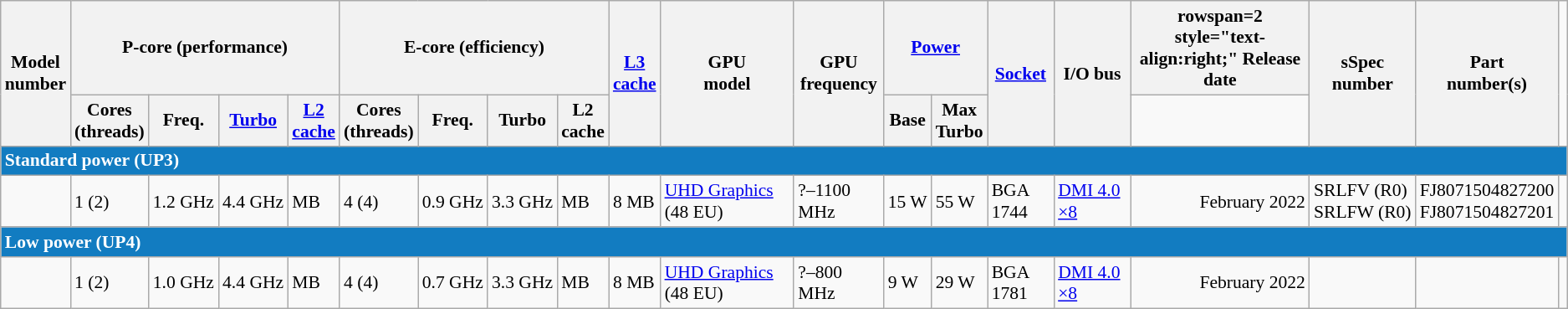<table class="wikitable" style="font-size:90%">
<tr>
<th rowspan=2>Model<br>number</th>
<th colspan=4>P-core (performance)</th>
<th colspan=4>E-core (efficiency)</th>
<th rowspan=2><a href='#'>L3<br>cache</a></th>
<th rowspan=2>GPU<br>model</th>
<th rowspan=2>GPU<br>frequency</th>
<th colspan=2><a href='#'>Power</a></th>
<th rowspan=2><a href='#'>Socket</a></th>
<th rowspan=2>I/O bus</th>
<th>rowspan=2 style="text-align:right;"  Release date</th>
<th rowspan=2>sSpec<br>number</th>
<th rowspan=2>Part<br>number(s)</th>
</tr>
<tr>
<th>Cores<br>(threads)</th>
<th>Freq.</th>
<th><a href='#'>Turbo</a></th>
<th><a href='#'>L2<br>cache</a></th>
<th>Cores<br>(threads)</th>
<th>Freq.</th>
<th>Turbo</th>
<th>L2<br>cache</th>
<th>Base</th>
<th>Max<br>Turbo</th>
</tr>
<tr>
<td align="left" colspan=20 style="background:#127cc1;color: white"><strong>Standard power (UP3)</strong></td>
</tr>
<tr>
<td></td>
<td>1 (2)</td>
<td>1.2 GHz</td>
<td>4.4 GHz</td>
<td> MB</td>
<td>4 (4)</td>
<td>0.9 GHz</td>
<td>3.3 GHz</td>
<td> MB</td>
<td>8 MB</td>
<td><a href='#'>UHD Graphics</a> (48 EU)</td>
<td>?–1100 MHz</td>
<td>15 W</td>
<td>55 W</td>
<td>BGA 1744</td>
<td><a href='#'>DMI 4.0 ×8</a></td>
<td style="text-align:right;">February 2022</td>
<td>SRLFV (R0)<br>SRLFW (R0)</td>
<td>FJ8071504827200<br>FJ8071504827201</td>
</tr>
<tr>
<td align="left" colspan=20 style="background:#127cc1;color: white"><strong>Low power (UP4)</strong></td>
</tr>
<tr>
<td></td>
<td>1 (2)</td>
<td>1.0 GHz</td>
<td>4.4 GHz</td>
<td> MB</td>
<td>4 (4)</td>
<td>0.7 GHz</td>
<td>3.3 GHz</td>
<td> MB</td>
<td>8 MB</td>
<td><a href='#'>UHD Graphics</a> (48 EU)</td>
<td>?–800 MHz</td>
<td>9 W</td>
<td>29 W</td>
<td>BGA 1781</td>
<td><a href='#'>DMI 4.0 ×8</a></td>
<td style="text-align:right;">February 2022</td>
<td></td>
<td></td>
<td></td>
</tr>
</table>
